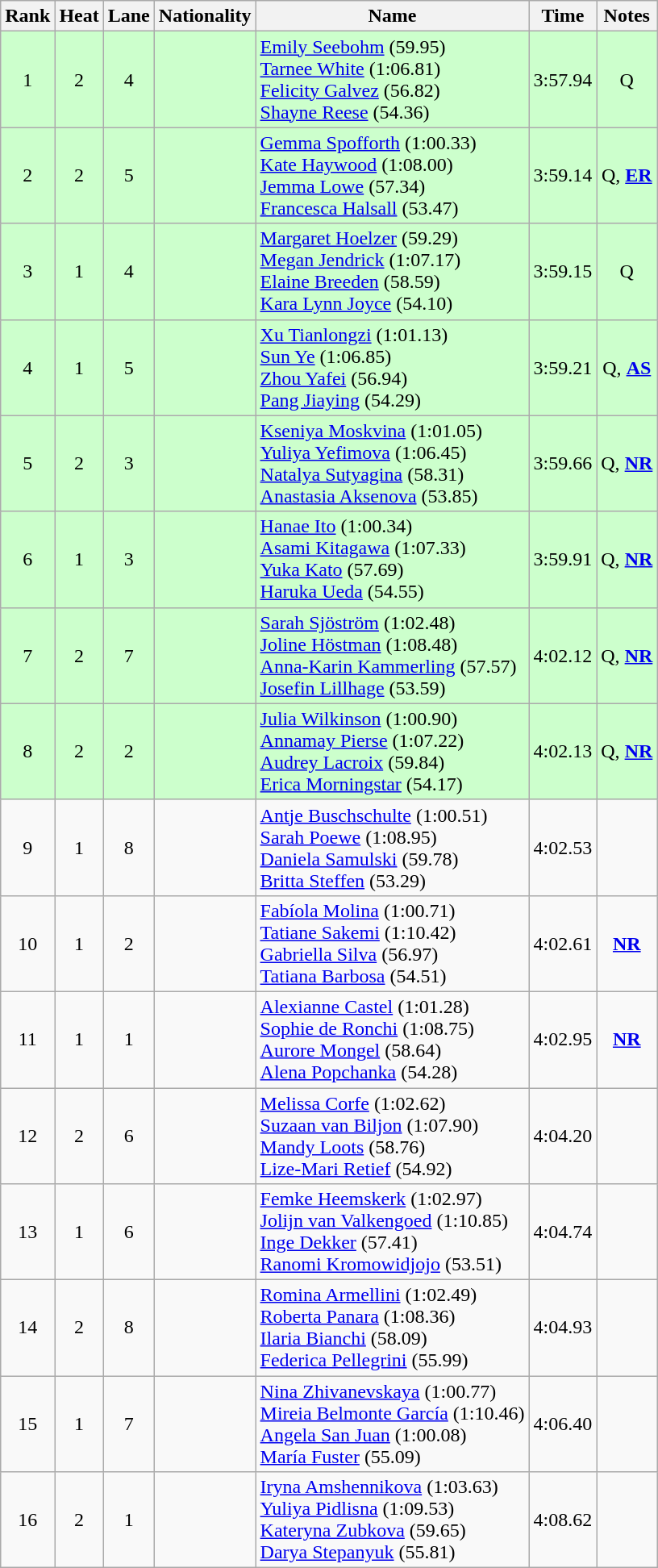<table class="wikitable sortable" style="text-align:center">
<tr>
<th>Rank</th>
<th>Heat</th>
<th>Lane</th>
<th>Nationality</th>
<th>Name</th>
<th>Time</th>
<th>Notes</th>
</tr>
<tr bgcolor=ccffcc>
<td>1</td>
<td>2</td>
<td>4</td>
<td align=left></td>
<td align=left><a href='#'>Emily Seebohm</a>  (59.95) <br><a href='#'>Tarnee White</a>  (1:06.81) <br><a href='#'>Felicity Galvez</a>  (56.82) <br><a href='#'>Shayne Reese</a>  (54.36)</td>
<td>3:57.94</td>
<td>Q</td>
</tr>
<tr bgcolor=ccffcc>
<td>2</td>
<td>2</td>
<td>5</td>
<td align=left></td>
<td align=left><a href='#'>Gemma Spofforth</a>  (1:00.33) <br><a href='#'>Kate Haywood</a>  (1:08.00) <br><a href='#'>Jemma Lowe</a>  (57.34) <br><a href='#'>Francesca Halsall</a>  (53.47)</td>
<td>3:59.14</td>
<td>Q, <strong><a href='#'>ER</a></strong></td>
</tr>
<tr bgcolor=ccffcc>
<td>3</td>
<td>1</td>
<td>4</td>
<td align=left></td>
<td align=left><a href='#'>Margaret Hoelzer</a>  (59.29) <br><a href='#'>Megan Jendrick</a>  (1:07.17) <br><a href='#'>Elaine Breeden</a>  (58.59) <br><a href='#'>Kara Lynn Joyce</a>  (54.10)</td>
<td>3:59.15</td>
<td>Q</td>
</tr>
<tr bgcolor=ccffcc>
<td>4</td>
<td>1</td>
<td>5</td>
<td align=left></td>
<td align=left><a href='#'>Xu Tianlongzi</a>  (1:01.13) <br><a href='#'>Sun Ye</a>  (1:06.85) <br><a href='#'>Zhou Yafei</a>  (56.94) <br><a href='#'>Pang Jiaying</a>  (54.29)</td>
<td>3:59.21</td>
<td>Q, <strong><a href='#'>AS</a></strong></td>
</tr>
<tr bgcolor=ccffcc>
<td>5</td>
<td>2</td>
<td>3</td>
<td align=left></td>
<td align=left><a href='#'>Kseniya Moskvina</a>  (1:01.05) <br><a href='#'>Yuliya Yefimova</a>  (1:06.45) <br><a href='#'>Natalya Sutyagina</a>  (58.31) <br><a href='#'>Anastasia Aksenova</a>  (53.85)</td>
<td>3:59.66</td>
<td>Q, <strong><a href='#'>NR</a></strong></td>
</tr>
<tr bgcolor=ccffcc>
<td>6</td>
<td>1</td>
<td>3</td>
<td align=left></td>
<td align=left><a href='#'>Hanae Ito</a>  (1:00.34) <br><a href='#'>Asami Kitagawa</a>  (1:07.33) <br><a href='#'>Yuka Kato</a>  (57.69) <br><a href='#'>Haruka Ueda</a>  (54.55)</td>
<td>3:59.91</td>
<td>Q, <strong><a href='#'>NR</a></strong></td>
</tr>
<tr bgcolor=ccffcc>
<td>7</td>
<td>2</td>
<td>7</td>
<td align=left></td>
<td align=left><a href='#'>Sarah Sjöström</a>  (1:02.48) <br><a href='#'>Joline Höstman</a>  (1:08.48) <br><a href='#'>Anna-Karin Kammerling</a>  (57.57) <br><a href='#'>Josefin Lillhage</a> (53.59)</td>
<td>4:02.12</td>
<td>Q, <strong><a href='#'>NR</a></strong></td>
</tr>
<tr bgcolor=ccffcc>
<td>8</td>
<td>2</td>
<td>2</td>
<td align=left></td>
<td align=left><a href='#'>Julia Wilkinson</a>  (1:00.90) <br><a href='#'>Annamay Pierse</a>  (1:07.22) <br><a href='#'>Audrey Lacroix</a>  (59.84) <br><a href='#'>Erica Morningstar</a>  (54.17)</td>
<td>4:02.13</td>
<td>Q, <strong><a href='#'>NR</a></strong></td>
</tr>
<tr>
<td>9</td>
<td>1</td>
<td>8</td>
<td align=left></td>
<td align=left><a href='#'>Antje Buschschulte</a>  (1:00.51) <br><a href='#'>Sarah Poewe</a>  (1:08.95) <br><a href='#'>Daniela Samulski</a>  (59.78) <br><a href='#'>Britta Steffen</a>  (53.29)</td>
<td>4:02.53</td>
<td></td>
</tr>
<tr>
<td>10</td>
<td>1</td>
<td>2</td>
<td align=left></td>
<td align=left><a href='#'>Fabíola Molina</a>  (1:00.71) <br><a href='#'>Tatiane Sakemi</a>  (1:10.42) <br><a href='#'>Gabriella Silva</a>  (56.97) <br><a href='#'>Tatiana Barbosa</a>  (54.51)</td>
<td>4:02.61</td>
<td><strong><a href='#'>NR</a></strong></td>
</tr>
<tr>
<td>11</td>
<td>1</td>
<td>1</td>
<td align=left></td>
<td align=left><a href='#'>Alexianne Castel</a>  (1:01.28) <br><a href='#'>Sophie de Ronchi</a>  (1:08.75) <br><a href='#'>Aurore Mongel</a>  (58.64) <br><a href='#'>Alena Popchanka</a> (54.28)</td>
<td>4:02.95</td>
<td><strong><a href='#'>NR</a></strong></td>
</tr>
<tr>
<td>12</td>
<td>2</td>
<td>6</td>
<td align=left></td>
<td align=left><a href='#'>Melissa Corfe</a>  (1:02.62) <br><a href='#'>Suzaan van Biljon</a>  (1:07.90) <br><a href='#'>Mandy Loots</a>  (58.76) <br><a href='#'>Lize-Mari Retief</a>  (54.92)</td>
<td>4:04.20</td>
<td></td>
</tr>
<tr>
<td>13</td>
<td>1</td>
<td>6</td>
<td align=left></td>
<td align=left><a href='#'>Femke Heemskerk</a>  (1:02.97) <br><a href='#'>Jolijn van Valkengoed</a>  (1:10.85) <br><a href='#'>Inge Dekker</a>  (57.41) <br><a href='#'>Ranomi Kromowidjojo</a>  (53.51)</td>
<td>4:04.74</td>
<td></td>
</tr>
<tr>
<td>14</td>
<td>2</td>
<td>8</td>
<td align=left></td>
<td align=left><a href='#'>Romina Armellini</a>  (1:02.49) <br><a href='#'>Roberta Panara</a>  (1:08.36) <br><a href='#'>Ilaria Bianchi</a>  (58.09) <br><a href='#'>Federica Pellegrini</a>  (55.99)</td>
<td>4:04.93</td>
<td></td>
</tr>
<tr>
<td>15</td>
<td>1</td>
<td>7</td>
<td align=left></td>
<td align=left><a href='#'>Nina Zhivanevskaya</a>  (1:00.77) <br><a href='#'>Mireia Belmonte García</a>  (1:10.46) <br><a href='#'>Angela San Juan</a>  (1:00.08) <br><a href='#'>María Fuster</a>  (55.09)</td>
<td>4:06.40</td>
<td></td>
</tr>
<tr>
<td>16</td>
<td>2</td>
<td>1</td>
<td align=left></td>
<td align=left><a href='#'>Iryna Amshennikova</a>  (1:03.63) <br><a href='#'>Yuliya Pidlisna</a>  (1:09.53) <br><a href='#'>Kateryna Zubkova</a>  (59.65) <br><a href='#'>Darya Stepanyuk</a>  (55.81)</td>
<td>4:08.62</td>
<td></td>
</tr>
</table>
